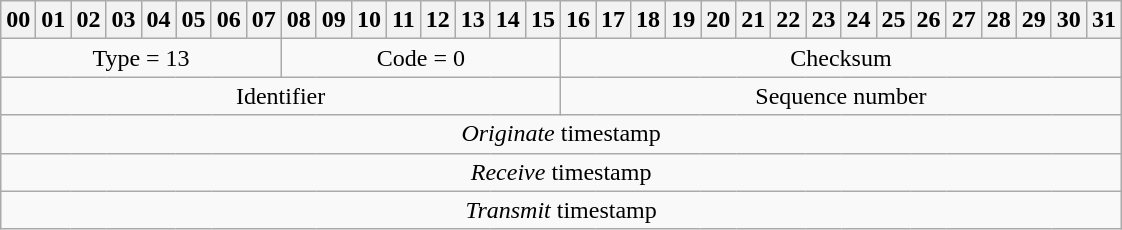<table class="wikitable">
<tr>
<th>00</th>
<th>01</th>
<th>02</th>
<th>03</th>
<th>04</th>
<th>05</th>
<th>06</th>
<th>07</th>
<th>08</th>
<th>09</th>
<th>10</th>
<th>11</th>
<th>12</th>
<th>13</th>
<th>14</th>
<th>15</th>
<th>16</th>
<th>17</th>
<th>18</th>
<th>19</th>
<th>20</th>
<th>21</th>
<th>22</th>
<th>23</th>
<th>24</th>
<th>25</th>
<th>26</th>
<th>27</th>
<th>28</th>
<th>29</th>
<th>30</th>
<th>31</th>
</tr>
<tr style="text-align:center;">
<td colspan="8">Type = 13</td>
<td colspan="8">Code = 0</td>
<td colspan="16">Checksum</td>
</tr>
<tr style="text-align:center;">
<td colspan="16">Identifier</td>
<td colspan="16">Sequence number</td>
</tr>
<tr>
<td colspan="32" style="text-align:center;"><em>Originate</em> timestamp</td>
</tr>
<tr>
<td colspan="32" style="text-align:center;"><em>Receive</em> timestamp</td>
</tr>
<tr>
<td colspan="32" style="text-align:center;"><em>Transmit</em> timestamp</td>
</tr>
</table>
